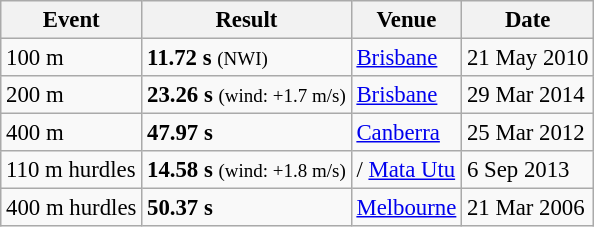<table class="wikitable" style="border-collapse: collapse; font-size: 95%;">
<tr>
<th>Event</th>
<th>Result</th>
<th>Venue</th>
<th>Date</th>
</tr>
<tr>
<td>100 m</td>
<td><strong>11.72 s</strong> <small>(NWI)</small></td>
<td> <a href='#'>Brisbane</a></td>
<td>21 May 2010</td>
</tr>
<tr>
<td>200 m</td>
<td><strong>23.26 s</strong> <small>(wind: +1.7 m/s)</small></td>
<td> <a href='#'>Brisbane</a></td>
<td>29 Mar 2014</td>
</tr>
<tr>
<td>400 m</td>
<td><strong>47.97 s</strong></td>
<td> <a href='#'>Canberra</a></td>
<td>25 Mar 2012</td>
</tr>
<tr>
<td>110 m hurdles</td>
<td><strong>14.58 s</strong> <small>(wind: +1.8 m/s)</small></td>
<td>/ <a href='#'>Mata Utu</a></td>
<td>6 Sep 2013</td>
</tr>
<tr>
<td>400 m hurdles</td>
<td><strong>50.37 s</strong></td>
<td> <a href='#'>Melbourne</a></td>
<td>21 Mar 2006</td>
</tr>
</table>
